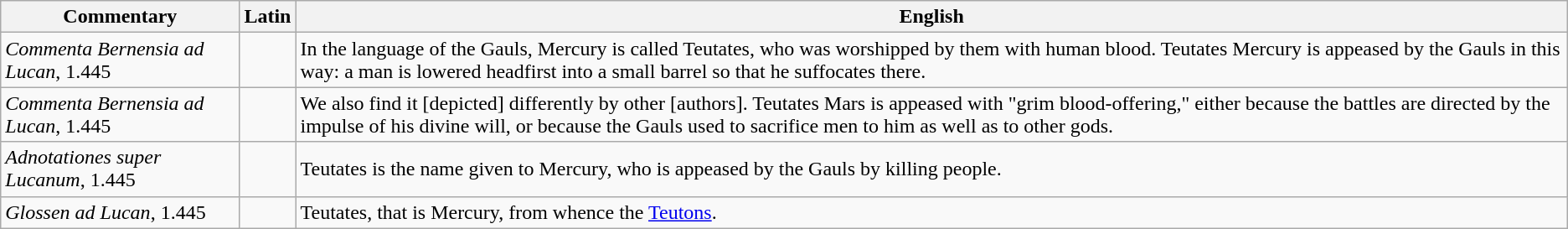<table class="wikitable">
<tr>
<th>Commentary</th>
<th>Latin</th>
<th>English</th>
</tr>
<tr>
<td><em>Commenta Bernensia ad Lucan</em>, 1.445</td>
<td></td>
<td>In the language of the Gauls, Mercury is called Teutates, who was worshipped by them with human blood. Teutates Mercury is appeased by the Gauls in this way: a man is lowered headfirst into a small barrel so that he suffocates there.</td>
</tr>
<tr>
<td><em>Commenta Bernensia ad Lucan</em>, 1.445</td>
<td></td>
<td>We also find it [depicted] differently by other [authors]. Teutates Mars is appeased with "grim blood-offering," either because the battles are directed by the impulse of his divine will, or because the Gauls used to sacrifice men to him as well as to other gods.</td>
</tr>
<tr>
<td><em>Adnotationes super Lucanum</em>, 1.445</td>
<td></td>
<td>Teutates is the name given to Mercury, who is appeased by the Gauls by killing people.</td>
</tr>
<tr>
<td><em>Glossen ad Lucan</em>, 1.445</td>
<td></td>
<td>Teutates, that is Mercury, from whence the <a href='#'>Teutons</a>.</td>
</tr>
</table>
